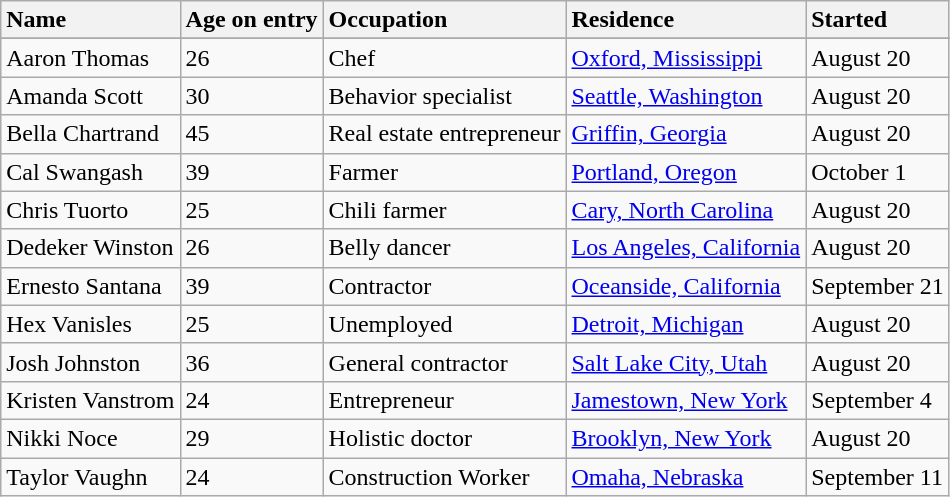<table class="wikitable sortable">
<tr>
<th style="text-align:left">Name</th>
<th style="text-align:left">Age on entry</th>
<th style="text-align:left">Occupation</th>
<th style="text-align:left">Residence</th>
<th style="text-align:left">Started</th>
</tr>
<tr>
</tr>
<tr>
<td>Aaron Thomas</td>
<td>26</td>
<td>Chef</td>
<td><a href='#'>Oxford, Mississippi</a></td>
<td>August 20</td>
</tr>
<tr>
<td>Amanda Scott</td>
<td>30</td>
<td>Behavior specialist</td>
<td><a href='#'>Seattle, Washington</a></td>
<td>August 20</td>
</tr>
<tr>
<td>Bella Chartrand</td>
<td>45</td>
<td>Real estate entrepreneur</td>
<td><a href='#'>Griffin, Georgia</a></td>
<td>August 20</td>
</tr>
<tr>
<td>Cal Swangash</td>
<td>39</td>
<td>Farmer</td>
<td><a href='#'>Portland, Oregon</a></td>
<td>October 1</td>
</tr>
<tr>
<td>Chris Tuorto</td>
<td>25</td>
<td>Chili farmer</td>
<td><a href='#'>Cary, North Carolina</a></td>
<td>August 20</td>
</tr>
<tr>
<td>Dedeker Winston</td>
<td>26</td>
<td>Belly dancer</td>
<td><a href='#'>Los Angeles, California</a></td>
<td>August 20</td>
</tr>
<tr>
<td>Ernesto Santana</td>
<td>39</td>
<td>Contractor</td>
<td><a href='#'>Oceanside, California</a></td>
<td>September 21</td>
</tr>
<tr>
<td>Hex Vanisles</td>
<td>25</td>
<td>Unemployed</td>
<td><a href='#'>Detroit, Michigan</a></td>
<td>August 20</td>
</tr>
<tr>
<td>Josh Johnston</td>
<td>36</td>
<td>General contractor</td>
<td><a href='#'>Salt Lake City, Utah</a></td>
<td>August 20</td>
</tr>
<tr>
<td>Kristen Vanstrom</td>
<td>24</td>
<td>Entrepreneur</td>
<td><a href='#'>Jamestown, New York</a></td>
<td>September 4</td>
</tr>
<tr>
<td>Nikki Noce</td>
<td>29</td>
<td>Holistic doctor</td>
<td><a href='#'>Brooklyn, New York</a></td>
<td>August 20</td>
</tr>
<tr>
<td>Taylor Vaughn</td>
<td>24</td>
<td>Construction Worker</td>
<td><a href='#'>Omaha, Nebraska</a></td>
<td>September 11</td>
</tr>
</table>
